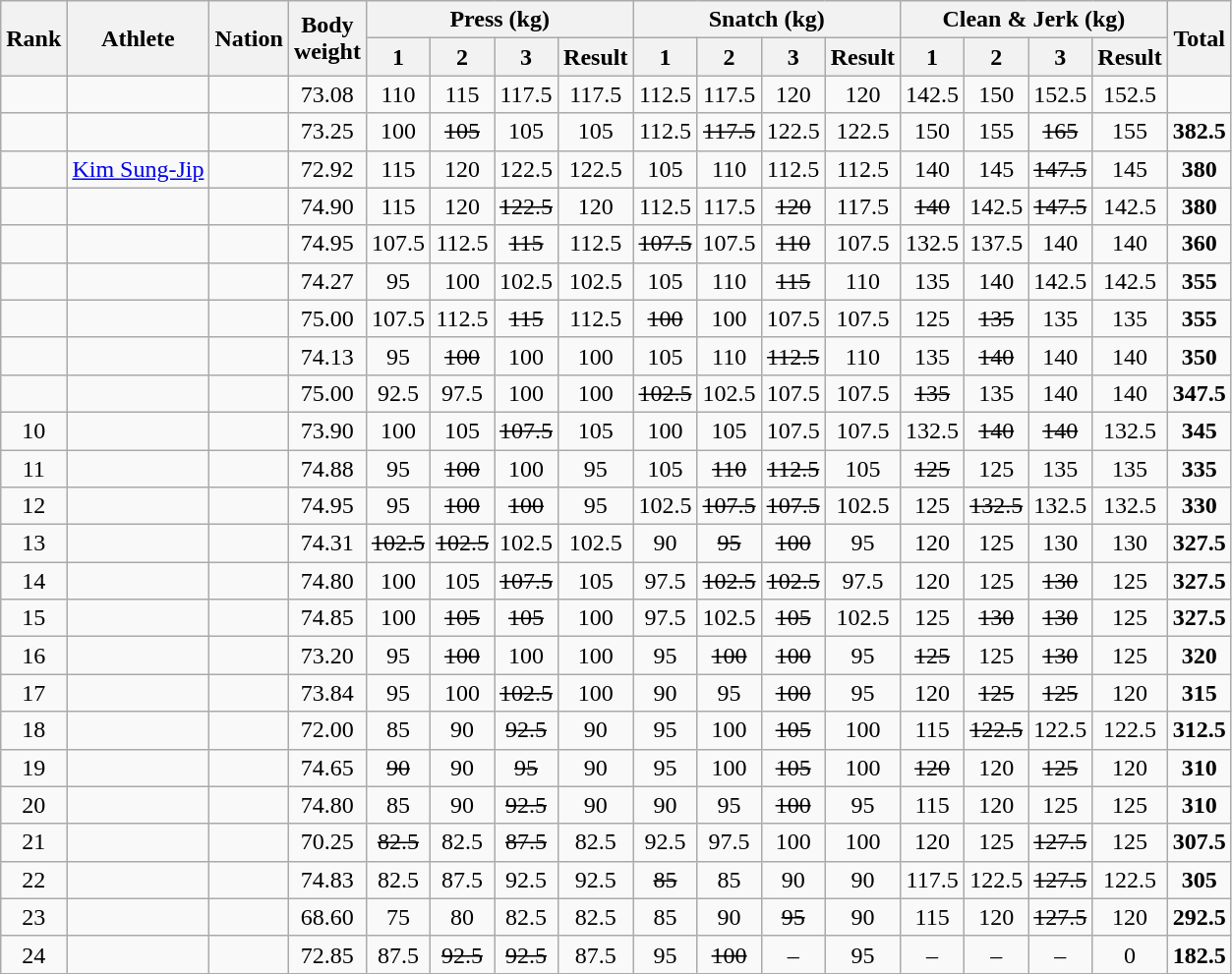<table class="wikitable sortable" style="text-align:center;">
<tr>
<th rowspan=2>Rank</th>
<th rowspan=2>Athlete</th>
<th rowspan=2>Nation</th>
<th rowspan=2>Body<br>weight</th>
<th colspan=4>Press (kg)</th>
<th colspan=4>Snatch (kg)</th>
<th colspan=4>Clean & Jerk (kg)</th>
<th rowspan=2>Total</th>
</tr>
<tr>
<th>1</th>
<th>2</th>
<th>3</th>
<th>Result</th>
<th>1</th>
<th>2</th>
<th>3</th>
<th>Result</th>
<th>1</th>
<th>2</th>
<th>3</th>
<th>Result</th>
</tr>
<tr>
<td></td>
<td align=left></td>
<td align=left></td>
<td>73.08</td>
<td>110</td>
<td>115</td>
<td>117.5</td>
<td>117.5</td>
<td>112.5</td>
<td>117.5</td>
<td>120</td>
<td>120</td>
<td>142.5</td>
<td>150</td>
<td>152.5</td>
<td>152.5</td>
<td></td>
</tr>
<tr>
<td></td>
<td align=left></td>
<td align=left></td>
<td>73.25</td>
<td>100</td>
<td><s>105</s></td>
<td>105</td>
<td>105</td>
<td>112.5</td>
<td><s>117.5</s></td>
<td>122.5</td>
<td>122.5 </td>
<td>150</td>
<td>155</td>
<td><s>165</s></td>
<td>155 </td>
<td><strong>382.5</strong></td>
</tr>
<tr>
<td></td>
<td align=left><a href='#'>Kim Sung-Jip</a></td>
<td align=left></td>
<td>72.92</td>
<td>115</td>
<td>120</td>
<td>122.5</td>
<td>122.5 </td>
<td>105</td>
<td>110</td>
<td>112.5</td>
<td>112.5</td>
<td>140</td>
<td>145</td>
<td><s>147.5</s></td>
<td>145</td>
<td><strong>380</strong></td>
</tr>
<tr>
<td></td>
<td align=left></td>
<td align=left></td>
<td>74.90</td>
<td>115</td>
<td>120</td>
<td><s>122.5</s></td>
<td>120</td>
<td>112.5</td>
<td>117.5</td>
<td><s>120</s></td>
<td>117.5</td>
<td><s>140</s></td>
<td>142.5</td>
<td><s>147.5</s></td>
<td>142.5</td>
<td><strong>380</strong></td>
</tr>
<tr>
<td></td>
<td align=left></td>
<td align=left></td>
<td>74.95</td>
<td>107.5</td>
<td>112.5</td>
<td><s>115</s></td>
<td>112.5</td>
<td><s>107.5</s></td>
<td>107.5</td>
<td><s>110</s></td>
<td>107.5</td>
<td>132.5</td>
<td>137.5</td>
<td>140</td>
<td>140</td>
<td><strong>360</strong></td>
</tr>
<tr>
<td></td>
<td align=left></td>
<td align=left></td>
<td>74.27</td>
<td>95</td>
<td>100</td>
<td>102.5</td>
<td>102.5</td>
<td>105</td>
<td>110</td>
<td><s>115</s></td>
<td>110</td>
<td>135</td>
<td>140</td>
<td>142.5</td>
<td>142.5</td>
<td><strong>355</strong></td>
</tr>
<tr>
<td></td>
<td align=left></td>
<td align=left></td>
<td>75.00</td>
<td>107.5</td>
<td>112.5</td>
<td><s>115</s></td>
<td>112.5</td>
<td><s>100</s></td>
<td>100</td>
<td>107.5</td>
<td>107.5</td>
<td>125</td>
<td><s>135</s></td>
<td>135</td>
<td>135</td>
<td><strong>355</strong></td>
</tr>
<tr>
<td></td>
<td align=left></td>
<td align=left></td>
<td>74.13</td>
<td>95</td>
<td><s>100</s></td>
<td>100</td>
<td>100</td>
<td>105</td>
<td>110</td>
<td><s>112.5</s></td>
<td>110</td>
<td>135</td>
<td><s>140</s></td>
<td>140</td>
<td>140</td>
<td><strong>350</strong></td>
</tr>
<tr>
<td></td>
<td align=left></td>
<td align=left></td>
<td>75.00</td>
<td>92.5</td>
<td>97.5</td>
<td>100</td>
<td>100</td>
<td><s>102.5</s></td>
<td>102.5</td>
<td>107.5</td>
<td>107.5</td>
<td><s>135</s></td>
<td>135</td>
<td>140</td>
<td>140</td>
<td><strong>347.5</strong></td>
</tr>
<tr>
<td>10</td>
<td align=left></td>
<td align=left></td>
<td>73.90</td>
<td>100</td>
<td>105</td>
<td><s>107.5</s></td>
<td>105</td>
<td>100</td>
<td>105</td>
<td>107.5</td>
<td>107.5</td>
<td>132.5</td>
<td><s>140</s></td>
<td><s>140</s></td>
<td>132.5</td>
<td><strong>345</strong></td>
</tr>
<tr>
<td>11</td>
<td align=left></td>
<td align=left></td>
<td>74.88</td>
<td>95</td>
<td><s>100</s></td>
<td>100</td>
<td>95</td>
<td>105</td>
<td><s>110</s></td>
<td><s>112.5</s></td>
<td>105</td>
<td><s>125</s></td>
<td>125</td>
<td>135</td>
<td>135</td>
<td><strong>335</strong></td>
</tr>
<tr>
<td>12</td>
<td align=left></td>
<td align=left></td>
<td>74.95</td>
<td>95</td>
<td><s>100</s></td>
<td><s>100</s></td>
<td>95</td>
<td>102.5</td>
<td><s>107.5</s></td>
<td><s>107.5</s></td>
<td>102.5</td>
<td>125</td>
<td><s>132.5</s></td>
<td>132.5</td>
<td>132.5</td>
<td><strong>330</strong></td>
</tr>
<tr>
<td>13</td>
<td align=left></td>
<td align=left></td>
<td>74.31</td>
<td><s>102.5</s></td>
<td><s>102.5</s></td>
<td>102.5</td>
<td>102.5</td>
<td>90</td>
<td><s>95</s></td>
<td><s>100</s></td>
<td>95</td>
<td>120</td>
<td>125</td>
<td>130</td>
<td>130</td>
<td><strong>327.5</strong></td>
</tr>
<tr>
<td>14</td>
<td align=left></td>
<td align=left></td>
<td>74.80</td>
<td>100</td>
<td>105</td>
<td><s>107.5</s></td>
<td>105</td>
<td>97.5</td>
<td><s>102.5</s></td>
<td><s>102.5</s></td>
<td>97.5</td>
<td>120</td>
<td>125</td>
<td><s>130</s></td>
<td>125</td>
<td><strong>327.5</strong></td>
</tr>
<tr>
<td>15</td>
<td align=left></td>
<td align=left></td>
<td>74.85</td>
<td>100</td>
<td><s>105</s></td>
<td><s>105</s></td>
<td>100</td>
<td>97.5</td>
<td>102.5</td>
<td><s>105</s></td>
<td>102.5</td>
<td>125</td>
<td><s>130</s></td>
<td><s>130</s></td>
<td>125</td>
<td><strong>327.5</strong></td>
</tr>
<tr>
<td>16</td>
<td align=left></td>
<td align=left></td>
<td>73.20</td>
<td>95</td>
<td><s>100</s></td>
<td>100</td>
<td>100</td>
<td>95</td>
<td><s>100</s></td>
<td><s>100</s></td>
<td>95</td>
<td><s>125</s></td>
<td>125</td>
<td><s>130</s></td>
<td>125</td>
<td><strong>320</strong></td>
</tr>
<tr>
<td>17</td>
<td align=left></td>
<td align=left></td>
<td>73.84</td>
<td>95</td>
<td>100</td>
<td><s>102.5</s></td>
<td>100</td>
<td>90</td>
<td>95</td>
<td><s>100</s></td>
<td>95</td>
<td>120</td>
<td><s>125</s></td>
<td><s>125</s></td>
<td>120</td>
<td><strong>315</strong></td>
</tr>
<tr>
<td>18</td>
<td align=left></td>
<td align=left></td>
<td>72.00</td>
<td>85</td>
<td>90</td>
<td><s>92.5</s></td>
<td>90</td>
<td>95</td>
<td>100</td>
<td><s>105</s></td>
<td>100</td>
<td>115</td>
<td><s>122.5</s></td>
<td>122.5</td>
<td>122.5</td>
<td><strong>312.5</strong></td>
</tr>
<tr>
<td>19</td>
<td align=left></td>
<td align=left></td>
<td>74.65</td>
<td><s>90</s></td>
<td>90</td>
<td><s>95</s></td>
<td>90</td>
<td>95</td>
<td>100</td>
<td><s>105</s></td>
<td>100</td>
<td><s>120</s></td>
<td>120</td>
<td><s>125</s></td>
<td>120</td>
<td><strong>310</strong></td>
</tr>
<tr>
<td>20</td>
<td align=left></td>
<td align=left></td>
<td>74.80</td>
<td>85</td>
<td>90</td>
<td><s>92.5</s></td>
<td>90</td>
<td>90</td>
<td>95</td>
<td><s>100</s></td>
<td>95</td>
<td>115</td>
<td>120</td>
<td>125</td>
<td>125</td>
<td><strong>310</strong></td>
</tr>
<tr>
<td>21</td>
<td align=left></td>
<td align=left></td>
<td>70.25</td>
<td><s>82.5</s></td>
<td>82.5</td>
<td><s>87.5</s></td>
<td>82.5</td>
<td>92.5</td>
<td>97.5</td>
<td>100</td>
<td>100</td>
<td>120</td>
<td>125</td>
<td><s>127.5</s></td>
<td>125</td>
<td><strong>307.5</strong></td>
</tr>
<tr>
<td>22</td>
<td align=left></td>
<td align=left></td>
<td>74.83</td>
<td>82.5</td>
<td>87.5</td>
<td>92.5</td>
<td>92.5</td>
<td><s>85</s></td>
<td>85</td>
<td>90</td>
<td>90</td>
<td>117.5</td>
<td>122.5</td>
<td><s>127.5</s></td>
<td>122.5</td>
<td><strong>305</strong></td>
</tr>
<tr>
<td>23</td>
<td align=left></td>
<td align=left></td>
<td>68.60</td>
<td>75</td>
<td>80</td>
<td>82.5</td>
<td>82.5</td>
<td>85</td>
<td>90</td>
<td><s>95</s></td>
<td>90</td>
<td>115</td>
<td>120</td>
<td><s>127.5</s></td>
<td>120</td>
<td><strong>292.5</strong></td>
</tr>
<tr>
<td>24</td>
<td align=left></td>
<td align=left></td>
<td>72.85</td>
<td>87.5</td>
<td><s>92.5</s></td>
<td><s>92.5</s></td>
<td>87.5</td>
<td>95</td>
<td><s>100</s></td>
<td>–</td>
<td>95</td>
<td>–</td>
<td>–</td>
<td>–</td>
<td>0</td>
<td><strong>182.5</strong></td>
</tr>
</table>
